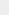<table style="background: #EEEEEE;">
<tr>
<td></td>
</tr>
<tr>
<td></td>
</tr>
</table>
